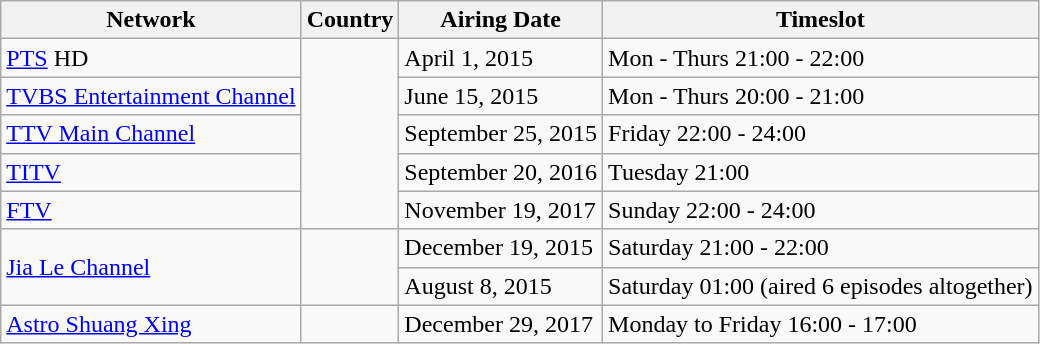<table class="wikitable">
<tr>
<th>Network</th>
<th>Country</th>
<th>Airing Date</th>
<th>Timeslot</th>
</tr>
<tr>
<td><a href='#'>PTS</a> HD</td>
<td rowspan="5"></td>
<td>April 1, 2015</td>
<td>Mon - Thurs 21:00 - 22:00</td>
</tr>
<tr>
<td><a href='#'>TVBS Entertainment Channel</a></td>
<td>June 15, 2015</td>
<td>Mon - Thurs 20:00 - 21:00</td>
</tr>
<tr>
<td><a href='#'>TTV Main Channel</a></td>
<td>September 25, 2015</td>
<td>Friday 22:00 - 24:00</td>
</tr>
<tr>
<td><a href='#'>TITV</a></td>
<td>September 20, 2016</td>
<td>Tuesday 21:00</td>
</tr>
<tr>
<td><a href='#'>FTV</a></td>
<td>November 19, 2017</td>
<td>Sunday 22:00 - 24:00</td>
</tr>
<tr>
<td rowspan="2"><a href='#'>Jia Le Channel</a></td>
<td rowspan="2"></td>
<td>December 19, 2015</td>
<td>Saturday 21:00 - 22:00</td>
</tr>
<tr>
<td>August 8, 2015</td>
<td>Saturday 01:00 (aired 6 episodes altogether)</td>
</tr>
<tr>
<td><a href='#'>Astro Shuang Xing</a></td>
<td></td>
<td>December 29, 2017</td>
<td>Monday to Friday 16:00 - 17:00</td>
</tr>
</table>
